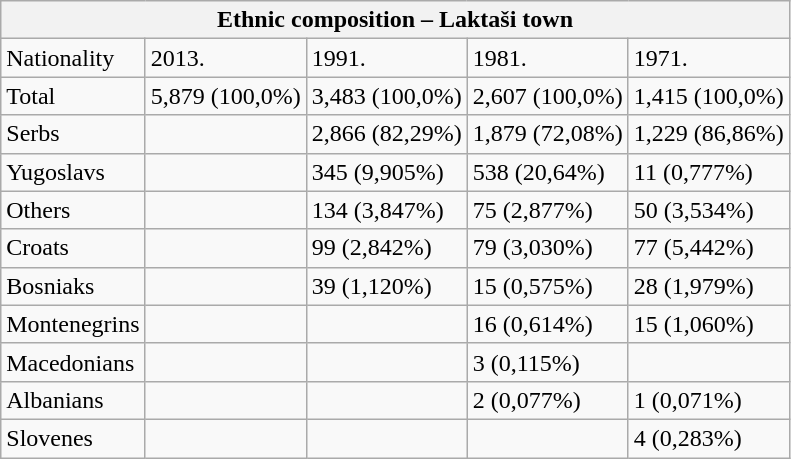<table class="wikitable">
<tr>
<th colspan="8">Ethnic composition – Laktaši town</th>
</tr>
<tr>
<td>Nationality</td>
<td>2013.</td>
<td>1991.</td>
<td>1981.</td>
<td>1971.</td>
</tr>
<tr>
<td>Total</td>
<td>5,879 (100,0%)</td>
<td>3,483 (100,0%)</td>
<td>2,607 (100,0%)</td>
<td>1,415 (100,0%)</td>
</tr>
<tr>
<td>Serbs</td>
<td></td>
<td>2,866 (82,29%)</td>
<td>1,879 (72,08%)</td>
<td>1,229 (86,86%)</td>
</tr>
<tr>
<td>Yugoslavs</td>
<td></td>
<td>345 (9,905%)</td>
<td>538 (20,64%)</td>
<td>11 (0,777%)</td>
</tr>
<tr>
<td>Others</td>
<td></td>
<td>134 (3,847%)</td>
<td>75 (2,877%)</td>
<td>50 (3,534%)</td>
</tr>
<tr>
<td>Croats</td>
<td></td>
<td>99 (2,842%)</td>
<td>79 (3,030%)</td>
<td>77 (5,442%)</td>
</tr>
<tr>
<td>Bosniaks</td>
<td></td>
<td>39 (1,120%)</td>
<td>15 (0,575%)</td>
<td>28 (1,979%)</td>
</tr>
<tr>
<td>Montenegrins</td>
<td></td>
<td></td>
<td>16 (0,614%)</td>
<td>15 (1,060%)</td>
</tr>
<tr>
<td>Macedonians</td>
<td></td>
<td></td>
<td>3 (0,115%)</td>
<td></td>
</tr>
<tr>
<td>Albanians</td>
<td></td>
<td></td>
<td>2 (0,077%)</td>
<td>1 (0,071%)</td>
</tr>
<tr>
<td>Slovenes</td>
<td></td>
<td></td>
<td></td>
<td>4 (0,283%)</td>
</tr>
</table>
